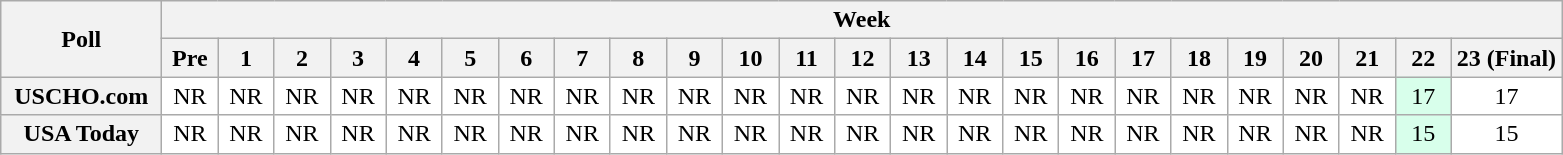<table class="wikitable" style="white-space:nowrap;">
<tr>
<th scope="col" width="100" rowspan="2">Poll</th>
<th colspan="25">Week</th>
</tr>
<tr>
<th scope="col" width="30">Pre</th>
<th scope="col" width="30">1</th>
<th scope="col" width="30">2</th>
<th scope="col" width="30">3</th>
<th scope="col" width="30">4</th>
<th scope="col" width="30">5</th>
<th scope="col" width="30">6</th>
<th scope="col" width="30">7</th>
<th scope="col" width="30">8</th>
<th scope="col" width="30">9</th>
<th scope="col" width="30">10</th>
<th scope="col" width="30">11</th>
<th scope="col" width="30">12</th>
<th scope="col" width="30">13</th>
<th scope="col" width="30">14</th>
<th scope="col" width="30">15</th>
<th scope="col" width="30">16</th>
<th scope="col" width="30">17</th>
<th scope="col" width="30">18</th>
<th scope="col" width="30">19</th>
<th scope="col" width="30">20</th>
<th scope="col" width="30">21</th>
<th scope="col" width="30">22</th>
<th scope="col" width="30">23 (Final)</th>
</tr>
<tr style="text-align:center;">
<th>USCHO.com</th>
<td bgcolor=FFFFFF>NR</td>
<td bgcolor=FFFFFF>NR</td>
<td bgcolor=FFFFFF>NR</td>
<td bgcolor=FFFFFF>NR</td>
<td bgcolor=FFFFFF>NR</td>
<td bgcolor=FFFFFF>NR</td>
<td bgcolor=FFFFFF>NR</td>
<td bgcolor=FFFFFF>NR</td>
<td bgcolor=FFFFFF>NR</td>
<td bgcolor=FFFFFF>NR</td>
<td bgcolor=FFFFFF>NR</td>
<td bgcolor=FFFFFF>NR</td>
<td bgcolor=FFFFFF>NR</td>
<td bgcolor=FFFFFF>NR</td>
<td bgcolor=FFFFFF>NR</td>
<td bgcolor=FFFFFF>NR</td>
<td bgcolor=FFFFFF>NR</td>
<td bgcolor=FFFFFF>NR</td>
<td bgcolor=FFFFFF>NR</td>
<td bgcolor=FFFFFF>NR</td>
<td bgcolor=FFFFFF>NR</td>
<td bgcolor=FFFFFF>NR</td>
<td bgcolor=D8FFEB>17</td>
<td bgcolor=FFFFFF>17</td>
</tr>
<tr style="text-align:center;">
<th>USA Today</th>
<td bgcolor=FFFFFF>NR</td>
<td bgcolor=FFFFFF>NR</td>
<td bgcolor=FFFFFF>NR</td>
<td bgcolor=FFFFFF>NR</td>
<td bgcolor=FFFFFF>NR</td>
<td bgcolor=FFFFFF>NR</td>
<td bgcolor=FFFFFF>NR</td>
<td bgcolor=FFFFFF>NR</td>
<td bgcolor=FFFFFF>NR</td>
<td bgcolor=FFFFFF>NR</td>
<td bgcolor=FFFFFF>NR</td>
<td bgcolor=FFFFFF>NR</td>
<td bgcolor=FFFFFF>NR</td>
<td bgcolor=FFFFFF>NR</td>
<td bgcolor=FFFFFF>NR</td>
<td bgcolor=FFFFFF>NR</td>
<td bgcolor=FFFFFF>NR</td>
<td bgcolor=FFFFFF>NR</td>
<td bgcolor=FFFFFF>NR</td>
<td bgcolor=FFFFFF>NR</td>
<td bgcolor=FFFFFF>NR</td>
<td bgcolor=FFFFFF>NR</td>
<td bgcolor=D8FFEB>15</td>
<td bgcolor=FFFFFF>15</td>
</tr>
</table>
